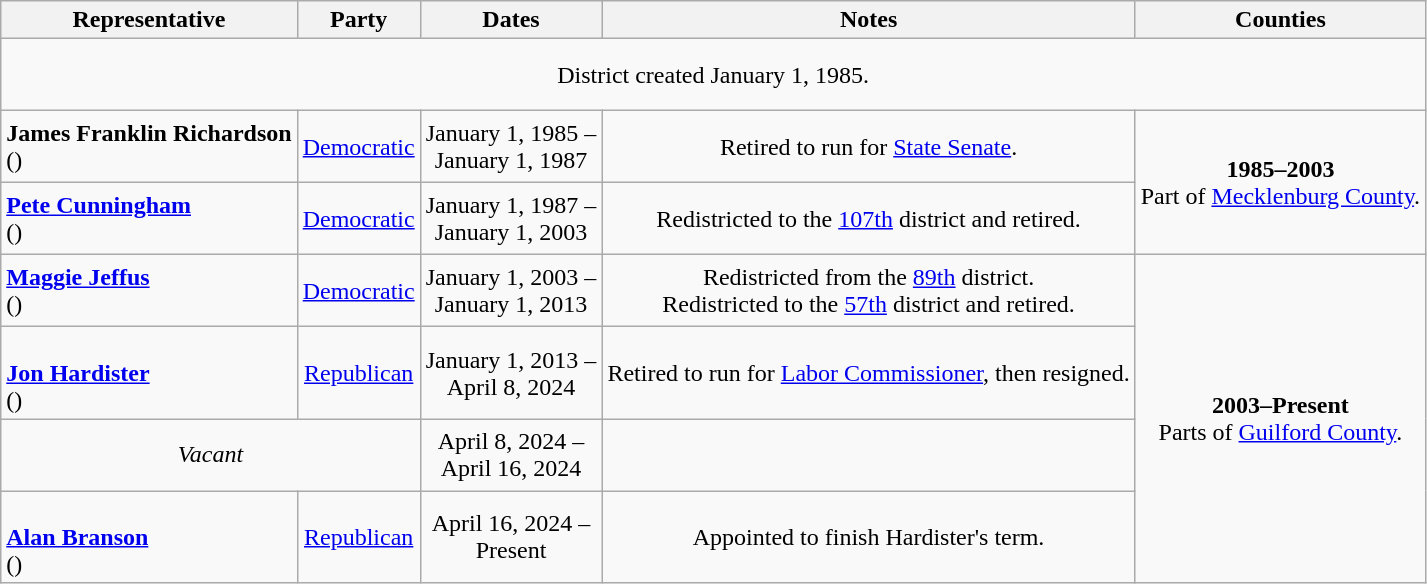<table class=wikitable style="text-align:center">
<tr>
<th>Representative</th>
<th>Party</th>
<th>Dates</th>
<th>Notes</th>
<th>Counties</th>
</tr>
<tr style="height:3em">
<td colspan=5>District created January 1, 1985.</td>
</tr>
<tr style="height:3em">
<td align=left><strong>James Franklin Richardson</strong><br>()</td>
<td><a href='#'>Democratic</a></td>
<td nowrap>January 1, 1985 – <br> January 1, 1987</td>
<td>Retired to run for <a href='#'>State Senate</a>.</td>
<td rowspan=2><strong>1985–2003</strong> <br> Part of <a href='#'>Mecklenburg County</a>.</td>
</tr>
<tr style="height:3em">
<td align=left><strong><a href='#'>Pete Cunningham</a></strong><br>()</td>
<td><a href='#'>Democratic</a></td>
<td nowrap>January 1, 1987 – <br> January 1, 2003</td>
<td>Redistricted to the <a href='#'>107th</a> district and retired.</td>
</tr>
<tr style="height:3em">
<td align=left><strong><a href='#'>Maggie Jeffus</a></strong><br>()</td>
<td><a href='#'>Democratic</a></td>
<td nowrap>January 1, 2003 – <br> January 1, 2013</td>
<td>Redistricted from the <a href='#'>89th</a> district. <br> Redistricted to the <a href='#'>57th</a> district and retired.</td>
<td rowspan=4><strong>2003–Present</strong> <br> Parts of <a href='#'>Guilford County</a>.<br></td>
</tr>
<tr style="height:3em">
<td align=left><br><strong><a href='#'>Jon Hardister</a></strong><br>()</td>
<td><a href='#'>Republican</a></td>
<td nowrap>January 1, 2013 – <br> April 8, 2024</td>
<td>Retired to run for <a href='#'>Labor Commissioner</a>, then resigned.</td>
</tr>
<tr style="height:3em">
<td colspan=2 align=center><em>Vacant</em></td>
<td nowrap>April 8, 2024 – <br> April 16, 2024</td>
<td></td>
</tr>
<tr style="height:3em">
<td align=left><br><strong><a href='#'>Alan Branson</a></strong><br>()</td>
<td><a href='#'>Republican</a></td>
<td nowrap>April 16, 2024 – <br> Present</td>
<td>Appointed to finish Hardister's term.</td>
</tr>
</table>
